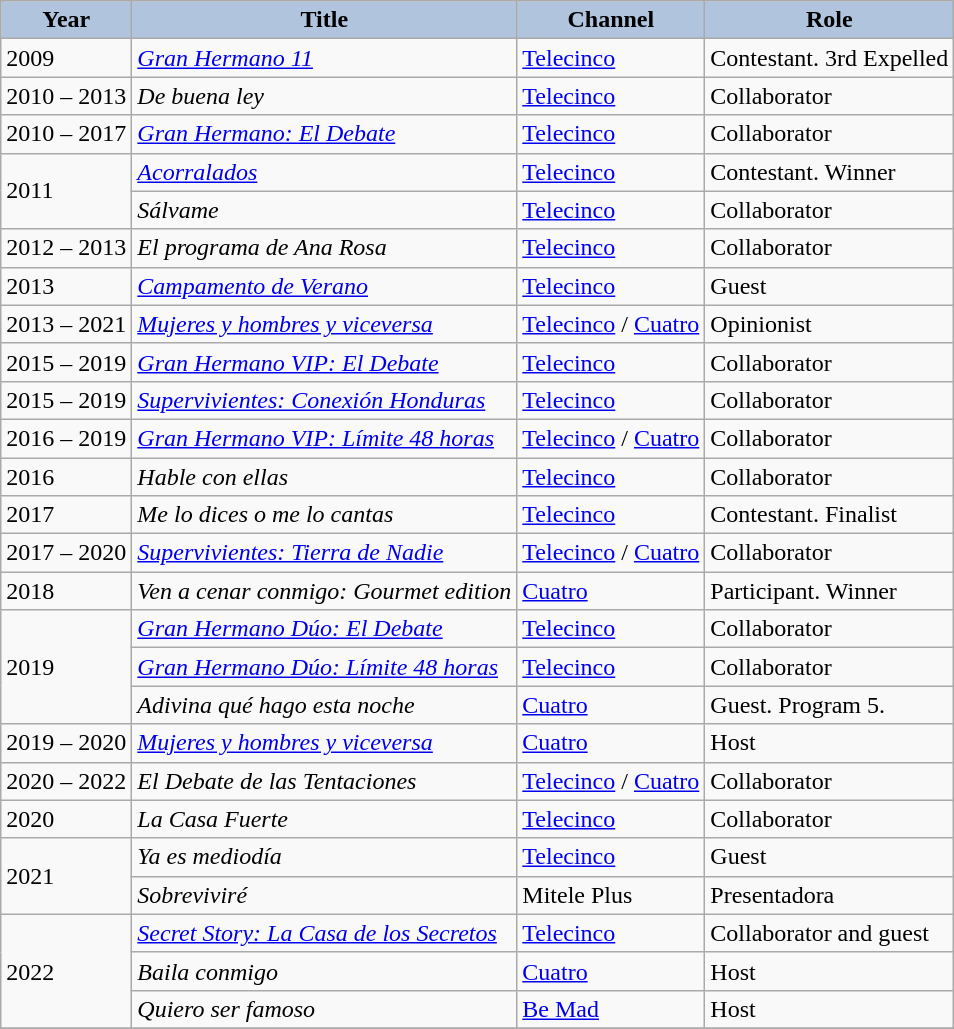<table class="wikitable">
<tr>
<th style="background: #B0C4DE;">Year</th>
<th style="background: #B0C4DE;">Title</th>
<th style="background: #B0C4DE;">Channel</th>
<th style="background: #B0C4DE;">Role</th>
</tr>
<tr>
<td>2009</td>
<td><em><a href='#'>Gran Hermano 11</a></em></td>
<td><a href='#'>Telecinco</a></td>
<td>Contestant. 3rd Expelled</td>
</tr>
<tr>
<td>2010 – 2013</td>
<td><em>De buena ley</em></td>
<td><a href='#'>Telecinco</a></td>
<td>Collaborator</td>
</tr>
<tr>
<td>2010 – 2017</td>
<td><em><a href='#'>Gran Hermano: El Debate</a></em></td>
<td><a href='#'>Telecinco</a></td>
<td>Collaborator</td>
</tr>
<tr>
<td rowspan="2">2011</td>
<td><em><a href='#'>Acorralados</a></em></td>
<td><a href='#'>Telecinco</a></td>
<td>Contestant. Winner</td>
</tr>
<tr>
<td><em>Sálvame</em></td>
<td><a href='#'>Telecinco</a></td>
<td>Collaborator</td>
</tr>
<tr>
<td>2012 – 2013</td>
<td><em>El programa de Ana Rosa</em></td>
<td><a href='#'>Telecinco</a></td>
<td>Collaborator</td>
</tr>
<tr>
<td>2013</td>
<td><em><a href='#'>Campamento de Verano</a></em></td>
<td><a href='#'>Telecinco</a></td>
<td>Guest</td>
</tr>
<tr>
<td>2013 – 2021</td>
<td><em><a href='#'>Mujeres y hombres y viceversa</a></em></td>
<td><a href='#'>Telecinco</a> / <a href='#'>Cuatro</a></td>
<td>Opinionist</td>
</tr>
<tr>
<td>2015 – 2019</td>
<td><em><a href='#'>Gran Hermano VIP: El Debate</a></em></td>
<td><a href='#'>Telecinco</a></td>
<td>Collaborator</td>
</tr>
<tr>
<td>2015 – 2019</td>
<td><em><a href='#'>Supervivientes: Conexión Honduras</a></em></td>
<td><a href='#'>Telecinco</a></td>
<td>Collaborator</td>
</tr>
<tr>
<td>2016 – 2019</td>
<td><em><a href='#'>Gran Hermano VIP: Límite 48 horas</a></em></td>
<td><a href='#'>Telecinco</a> / <a href='#'>Cuatro</a></td>
<td>Collaborator</td>
</tr>
<tr>
<td>2016</td>
<td><em>Hable con ellas</em></td>
<td><a href='#'>Telecinco</a></td>
<td>Collaborator</td>
</tr>
<tr>
<td>2017</td>
<td><em>Me lo dices o me lo cantas</em></td>
<td><a href='#'>Telecinco</a></td>
<td>Contestant. Finalist</td>
</tr>
<tr>
<td>2017 – 2020</td>
<td><em><a href='#'>Supervivientes: Tierra de Nadie</a></em></td>
<td><a href='#'>Telecinco</a> / <a href='#'>Cuatro</a></td>
<td>Collaborator</td>
</tr>
<tr>
<td>2018</td>
<td><em>Ven a cenar conmigo: Gourmet edition</em></td>
<td><a href='#'>Cuatro</a></td>
<td>Participant. Winner</td>
</tr>
<tr>
<td rowspan="3">2019</td>
<td><em><a href='#'>Gran Hermano Dúo: El Debate</a></em></td>
<td><a href='#'>Telecinco</a></td>
<td>Collaborator</td>
</tr>
<tr>
<td><em><a href='#'>Gran Hermano Dúo: Límite 48 horas</a></em></td>
<td><a href='#'>Telecinco</a></td>
<td>Collaborator</td>
</tr>
<tr>
<td><em>Adivina qué hago esta noche</em></td>
<td><a href='#'>Cuatro</a></td>
<td>Guest. Program 5.</td>
</tr>
<tr>
<td>2019 – 2020</td>
<td><em><a href='#'>Mujeres y hombres y viceversa</a></em></td>
<td><a href='#'>Cuatro</a></td>
<td>Host</td>
</tr>
<tr>
<td>2020 – 2022</td>
<td><em>El Debate de las Tentaciones</em></td>
<td><a href='#'>Telecinco</a> / <a href='#'>Cuatro</a></td>
<td>Collaborator</td>
</tr>
<tr>
<td>2020</td>
<td><em>La Casa Fuerte</em></td>
<td><a href='#'>Telecinco</a></td>
<td>Collaborator</td>
</tr>
<tr>
<td rowspan="2">2021</td>
<td><em>Ya es mediodía</em></td>
<td><a href='#'>Telecinco</a></td>
<td>Guest</td>
</tr>
<tr>
<td><em>Sobreviviré</em></td>
<td>Mitele Plus</td>
<td>Presentadora</td>
</tr>
<tr>
<td rowspan="3">2022</td>
<td><em><a href='#'>Secret Story: La Casa de los Secretos</a></em></td>
<td><a href='#'>Telecinco</a></td>
<td>Collaborator and guest</td>
</tr>
<tr>
<td><em>Baila conmigo</em></td>
<td><a href='#'>Cuatro</a></td>
<td>Host</td>
</tr>
<tr>
<td><em>Quiero ser famoso</em></td>
<td><a href='#'>Be Mad</a></td>
<td>Host</td>
</tr>
<tr>
</tr>
</table>
